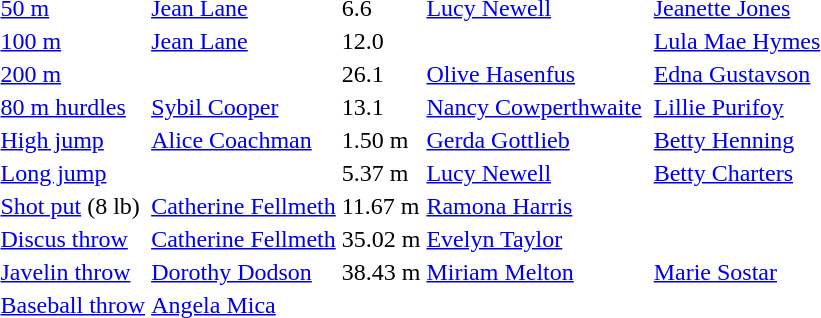<table>
<tr>
<td><a href='#'>50 m</a></td>
<td><a href='#'>Jean Lane</a></td>
<td>6.6</td>
<td><a href='#'>Lucy Newell</a></td>
<td></td>
<td><a href='#'>Jeanette Jones</a></td>
<td></td>
</tr>
<tr>
<td><a href='#'>100 m</a></td>
<td><a href='#'>Jean Lane</a></td>
<td>12.0</td>
<td></td>
<td></td>
<td><a href='#'>Lula Mae Hymes</a></td>
<td></td>
</tr>
<tr>
<td><a href='#'>200 m</a></td>
<td></td>
<td>26.1</td>
<td><a href='#'>Olive Hasenfus</a></td>
<td></td>
<td><a href='#'>Edna Gustavson</a></td>
<td></td>
</tr>
<tr>
<td><a href='#'>80 m hurdles</a></td>
<td><a href='#'>Sybil Cooper</a></td>
<td>13.1</td>
<td><a href='#'>Nancy Cowperthwaite</a></td>
<td></td>
<td><a href='#'>Lillie Purifoy</a></td>
<td></td>
</tr>
<tr>
<td><a href='#'>High jump</a></td>
<td><a href='#'>Alice Coachman</a></td>
<td>1.50 m</td>
<td><a href='#'>Gerda Gottlieb</a></td>
<td></td>
<td><a href='#'>Betty Henning</a></td>
<td></td>
</tr>
<tr>
<td><a href='#'>Long jump</a></td>
<td></td>
<td>5.37 m</td>
<td><a href='#'>Lucy Newell</a></td>
<td></td>
<td><a href='#'>Betty Charters</a></td>
<td></td>
</tr>
<tr>
<td><a href='#'>Shot put</a> (8 lb)</td>
<td><a href='#'>Catherine Fellmeth</a></td>
<td>11.67 m</td>
<td><a href='#'>Ramona Harris</a></td>
<td></td>
<td></td>
<td></td>
</tr>
<tr>
<td><a href='#'>Discus throw</a></td>
<td><a href='#'>Catherine Fellmeth</a></td>
<td>35.02 m</td>
<td><a href='#'>Evelyn Taylor</a></td>
<td></td>
<td></td>
<td></td>
</tr>
<tr>
<td><a href='#'>Javelin throw</a></td>
<td><a href='#'>Dorothy Dodson</a></td>
<td>38.43 m</td>
<td><a href='#'>Miriam Melton</a></td>
<td></td>
<td><a href='#'>Marie Sostar</a></td>
<td></td>
</tr>
<tr>
<td><a href='#'>Baseball throw</a></td>
<td><a href='#'>Angela Mica</a></td>
<td></td>
<td></td>
<td></td>
<td></td>
<td></td>
</tr>
</table>
